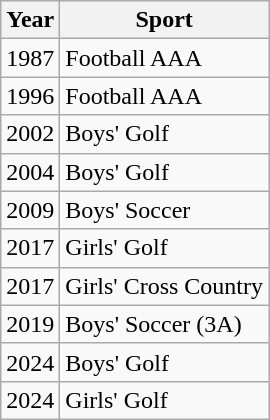<table class="wikitable">
<tr>
<th>Year</th>
<th>Sport</th>
</tr>
<tr>
<td>1987</td>
<td>Football AAA</td>
</tr>
<tr>
<td>1996</td>
<td>Football AAA</td>
</tr>
<tr>
<td>2002</td>
<td>Boys' Golf</td>
</tr>
<tr>
<td>2004</td>
<td>Boys' Golf</td>
</tr>
<tr>
<td>2009</td>
<td>Boys' Soccer</td>
</tr>
<tr>
<td>2017</td>
<td>Girls' Golf</td>
</tr>
<tr>
<td>2017</td>
<td>Girls' Cross Country</td>
</tr>
<tr>
<td>2019</td>
<td>Boys' Soccer (3A)</td>
</tr>
<tr>
<td>2024</td>
<td>Boys' Golf</td>
</tr>
<tr>
<td>2024</td>
<td>Girls' Golf</td>
</tr>
</table>
